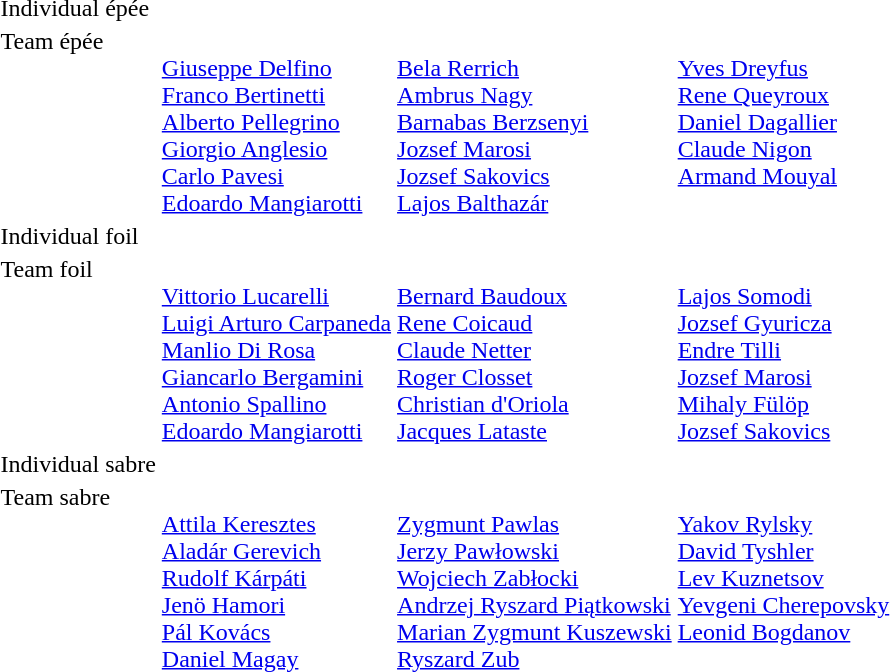<table>
<tr>
<td>Individual épée<br></td>
<td></td>
<td></td>
<td></td>
</tr>
<tr valign="top">
<td>Team épée<br></td>
<td><br><a href='#'>Giuseppe Delfino</a><br><a href='#'>Franco Bertinetti</a><br><a href='#'>Alberto Pellegrino</a><br><a href='#'>Giorgio Anglesio</a><br><a href='#'>Carlo Pavesi</a><br><a href='#'>Edoardo Mangiarotti</a></td>
<td><br><a href='#'>Bela Rerrich</a><br><a href='#'>Ambrus Nagy</a><br><a href='#'>Barnabas Berzsenyi</a><br><a href='#'>Jozsef Marosi</a><br><a href='#'>Jozsef Sakovics</a><br><a href='#'>Lajos Balthazár</a></td>
<td valign=top><br><a href='#'>Yves Dreyfus</a><br><a href='#'>Rene Queyroux</a><br><a href='#'>Daniel Dagallier</a><br><a href='#'>Claude Nigon</a><br><a href='#'>Armand Mouyal</a></td>
</tr>
<tr>
<td>Individual foil<br></td>
<td></td>
<td></td>
<td></td>
</tr>
<tr valign="top">
<td>Team foil<br></td>
<td><br><a href='#'>Vittorio Lucarelli</a><br><a href='#'>Luigi Arturo Carpaneda</a><br><a href='#'>Manlio Di Rosa</a><br><a href='#'>Giancarlo Bergamini</a><br><a href='#'>Antonio Spallino</a><br><a href='#'>Edoardo Mangiarotti</a></td>
<td><br><a href='#'>Bernard Baudoux</a><br><a href='#'>Rene Coicaud</a><br><a href='#'>Claude Netter</a><br><a href='#'>Roger Closset</a><br><a href='#'>Christian d'Oriola</a><br><a href='#'>Jacques Lataste</a></td>
<td><br><a href='#'>Lajos Somodi</a><br><a href='#'>Jozsef Gyuricza</a><br><a href='#'>Endre Tilli</a><br><a href='#'>Jozsef Marosi</a><br><a href='#'>Mihaly Fülöp</a><br><a href='#'>Jozsef Sakovics</a></td>
</tr>
<tr>
<td>Individual sabre<br></td>
<td></td>
<td></td>
<td></td>
</tr>
<tr valign="top">
<td>Team sabre<br></td>
<td><br><a href='#'>Attila Keresztes</a><br><a href='#'>Aladár Gerevich</a><br><a href='#'>Rudolf Kárpáti</a><br><a href='#'>Jenö Hamori</a><br><a href='#'>Pál Kovács</a><br><a href='#'>Daniel Magay</a></td>
<td><br><a href='#'>Zygmunt Pawlas</a><br><a href='#'>Jerzy Pawłowski</a><br><a href='#'>Wojciech Zabłocki</a><br><a href='#'>Andrzej Ryszard Piątkowski</a><br><a href='#'>Marian Zygmunt Kuszewski</a><br><a href='#'>Ryszard Zub</a></td>
<td valign=top><br><a href='#'>Yakov Rylsky</a><br><a href='#'>David Tyshler</a><br><a href='#'>Lev Kuznetsov</a><br><a href='#'>Yevgeni Cherepovsky</a><br><a href='#'>Leonid Bogdanov</a></td>
</tr>
<tr>
</tr>
</table>
